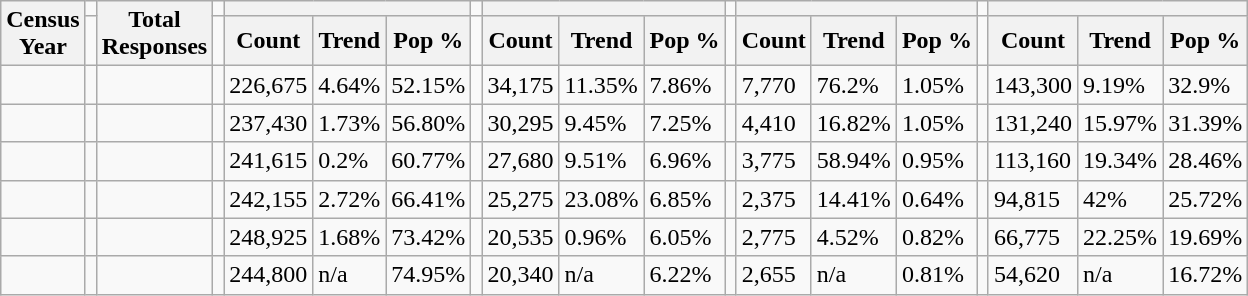<table class="wikitable">
<tr>
<th rowspan="2">Census<br>Year</th>
<td></td>
<th rowspan="2">Total<br>Responses</th>
<td colspan="1"></td>
<th colspan="3"></th>
<td colspan="1"></td>
<th colspan="3"></th>
<td colspan="1"></td>
<th colspan="3"></th>
<td colspan="1"></td>
<th colspan="3"></th>
</tr>
<tr>
<td></td>
<td></td>
<th>Count</th>
<th>Trend</th>
<th>Pop %</th>
<td></td>
<th>Count</th>
<th>Trend</th>
<th>Pop %</th>
<td></td>
<th>Count</th>
<th>Trend</th>
<th>Pop %</th>
<td></td>
<th>Count</th>
<th>Trend</th>
<th>Pop %</th>
</tr>
<tr>
<td></td>
<td></td>
<td></td>
<td></td>
<td>226,675</td>
<td> 4.64%</td>
<td>52.15%</td>
<td></td>
<td>34,175</td>
<td> 11.35%</td>
<td>7.86%</td>
<td></td>
<td>7,770</td>
<td> 76.2%</td>
<td>1.05%</td>
<td></td>
<td>143,300</td>
<td> 9.19%</td>
<td>32.9%</td>
</tr>
<tr>
<td></td>
<td></td>
<td></td>
<td></td>
<td>237,430</td>
<td class="nowrap"> 1.73%</td>
<td>56.80%</td>
<td></td>
<td>30,295</td>
<td> 9.45%</td>
<td>7.25%</td>
<td></td>
<td>4,410</td>
<td> 16.82%</td>
<td>1.05%</td>
<td></td>
<td>131,240</td>
<td> 15.97%</td>
<td>31.39%</td>
</tr>
<tr>
<td></td>
<td></td>
<td></td>
<td></td>
<td>241,615</td>
<td> 0.2%</td>
<td>60.77%</td>
<td></td>
<td>27,680</td>
<td> 9.51%</td>
<td>6.96%</td>
<td></td>
<td>3,775</td>
<td class="nowrap"> 58.94%</td>
<td>0.95%</td>
<td></td>
<td>113,160</td>
<td class="nowrap"> 19.34%</td>
<td>28.46%</td>
</tr>
<tr>
<td></td>
<td></td>
<td></td>
<td></td>
<td>242,155</td>
<td> 2.72%</td>
<td>66.41%</td>
<td></td>
<td>25,275</td>
<td class="nowrap"> 23.08%</td>
<td>6.85%</td>
<td></td>
<td>2,375</td>
<td> 14.41%</td>
<td>0.64%</td>
<td></td>
<td>94,815</td>
<td> 42%</td>
<td>25.72%</td>
</tr>
<tr>
<td></td>
<td></td>
<td></td>
<td></td>
<td>248,925</td>
<td> 1.68%</td>
<td>73.42%</td>
<td></td>
<td>20,535</td>
<td> 0.96%</td>
<td>6.05%</td>
<td></td>
<td>2,775</td>
<td> 4.52%</td>
<td>0.82%</td>
<td></td>
<td>66,775</td>
<td> 22.25%</td>
<td>19.69%</td>
</tr>
<tr>
<td></td>
<td></td>
<td></td>
<td></td>
<td>244,800</td>
<td>n/a</td>
<td>74.95%</td>
<td></td>
<td>20,340</td>
<td>n/a</td>
<td>6.22%</td>
<td></td>
<td>2,655</td>
<td>n/a</td>
<td>0.81%</td>
<td></td>
<td>54,620</td>
<td>n/a</td>
<td>16.72%</td>
</tr>
</table>
